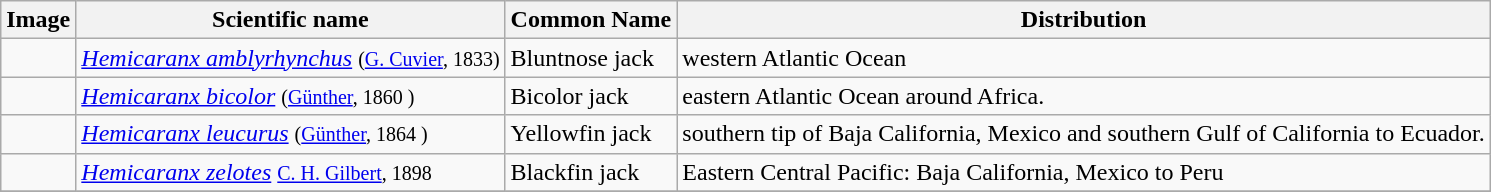<table class="wikitable">
<tr>
<th>Image</th>
<th>Scientific name</th>
<th>Common Name</th>
<th>Distribution</th>
</tr>
<tr>
<td></td>
<td><em><a href='#'>Hemicaranx amblyrhynchus</a></em> <small>(<a href='#'>G. Cuvier</a>, 1833) </small></td>
<td>Bluntnose jack</td>
<td>western Atlantic Ocean</td>
</tr>
<tr>
<td></td>
<td><em><a href='#'>Hemicaranx bicolor</a></em> <small>(<a href='#'>Günther</a>, 1860 )</small></td>
<td>Bicolor jack</td>
<td>eastern Atlantic Ocean around Africa.</td>
</tr>
<tr>
<td></td>
<td><em><a href='#'>Hemicaranx leucurus</a></em> <small>(<a href='#'>Günther</a>, 1864 )</small></td>
<td>Yellowfin jack</td>
<td>southern tip of Baja California, Mexico and southern Gulf of California to Ecuador.</td>
</tr>
<tr>
<td></td>
<td><em><a href='#'>Hemicaranx zelotes</a></em> <small><a href='#'>C. H. Gilbert</a>, 1898</small></td>
<td>Blackfin jack</td>
<td>Eastern Central Pacific: Baja California, Mexico to Peru</td>
</tr>
<tr>
</tr>
</table>
